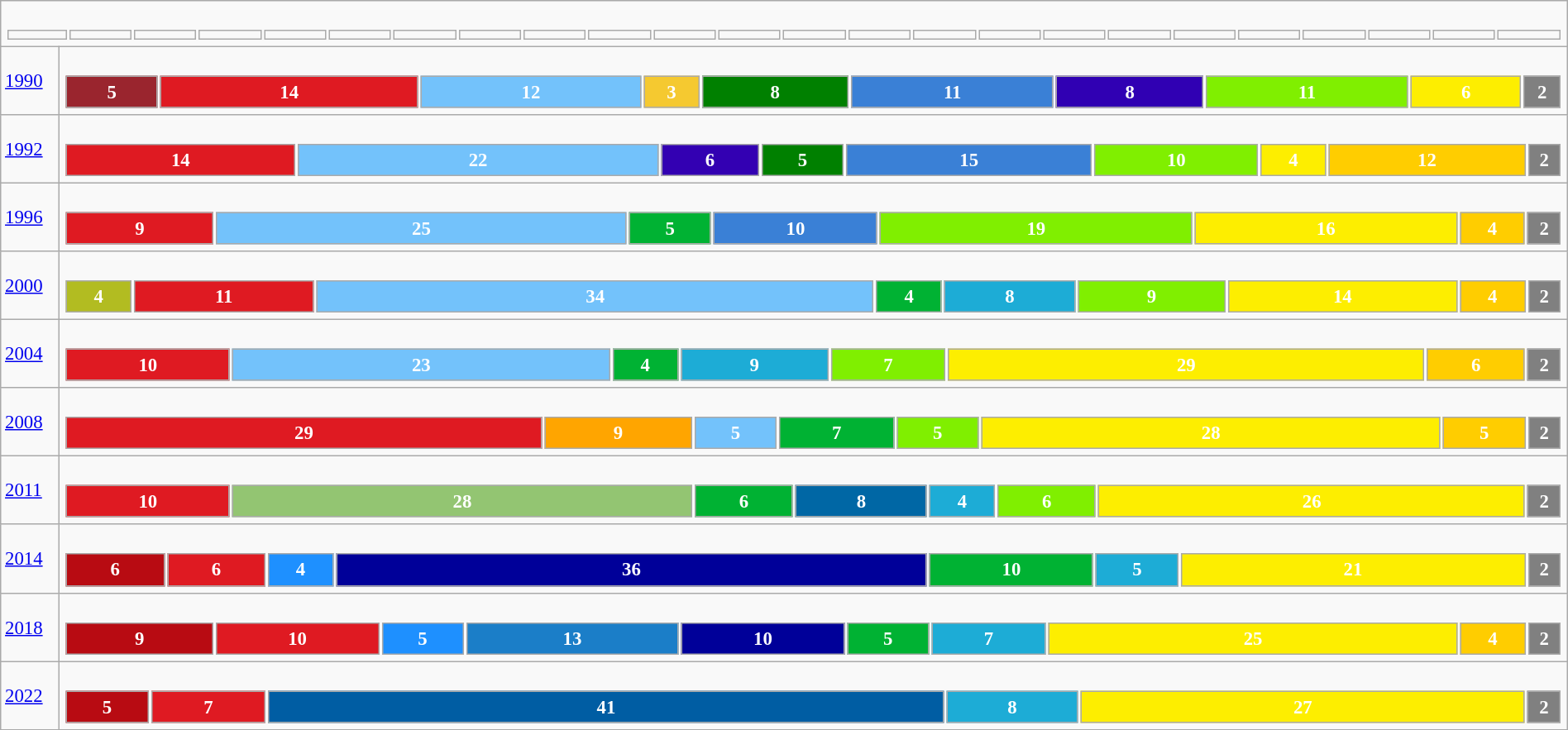<table class="wikitable" width="100%" style="border:solid #000000 1px;font-size:95%;">
<tr>
<td colspan="2"><br><table width="100%" style="font-size:90%;">
<tr>
<td width="40"></td>
<td></td>
<td></td>
<td></td>
<td></td>
<td></td>
<td></td>
<td></td>
<td></td>
<td></td>
<td></td>
<td></td>
<td></td>
<td></td>
<td></td>
<td></td>
<td></td>
<td></td>
<td></td>
<td></td>
<td></td>
<td></td>
<td></td>
<td></td>
</tr>
</table>
</td>
</tr>
<tr>
<td width="40"><a href='#'>1990</a></td>
<td><br><table style="width:100%; text-align:center; font-weight:bold; color:white;">
<tr>
<td style="background-color: #9A252E;                                            width:  6.25%">5</td>
<td style="background-color: #DF1A22;                                            width: 17.50%">14</td>
<td style="background-color: #73C2FB;                                            width: 15.00%">12</td>
<td style="background-color: #F5C930;                                            width:  3.75%">3</td>
<td style="background-color: #008000;                                            width: 10.00%">8</td>
<td style="background-color: #3A80D6;                                            width: 13.75%">11</td>
<td style="background-color: #3000B3;                                            width: 10.00%">8</td>
<td style="background-color: #80EF00;                                            width: 13.75%">11</td>
<td style="background-color: #FDEE00;                                            width:  7.50%">6</td>
<td style="background-color: #808080;                                            width:  2.50%">2</td>
</tr>
</table>
</td>
</tr>
<tr>
<td><a href='#'>1992</a></td>
<td><br><table style="width:100%; text-align:center; font-weight:bold; color:white;">
<tr>
<td style="background-color: #DF1A22;                                            width: 15.56%">14</td>
<td style="background-color: #73C2FB;                                            width: 24.44%">22</td>
<td style="background-color: #3300B2;                                            width:  6.67%">6</td>
<td style="background-color: #008000;                                            width:  5.56%">5</td>
<td style="background-color: #3A80D6;                                            width: 16.67%">15</td>
<td style="background-color: #80EF00;                                            width: 11.11%">10</td>
<td style="background-color: #FDEE00;                                            width:  4.44%">4</td>
<td style="background-color: #FFCD00;                                            width: 13.33%">12</td>
<td style="background-color: #808080;                                            width:  2.22%">2</td>
</tr>
</table>
</td>
</tr>
<tr>
<td><a href='#'>1996</a></td>
<td><br><table style="width:100%; text-align:center; font-weight:bold; color:white;">
<tr>
<td style="background-color: #DF1A22;                                            width: 10.00%">9</td>
<td style="background-color: #73C2FB;                                            width: 27.77%">25</td>
<td style="background-color: #00B233;                                            width:  5.55%">5</td>
<td style="background-color: #3A80D6;                                            width: 11.11%">10</td>
<td style="background-color: #80EF00;                                            width: 21.11%">19</td>
<td style="background-color: #FDEE00;                                            width: 17.77%">16</td>
<td style="background-color: #FFCD00;                                            width:  4.44%">4</td>
<td style="background-color: #808080;                                            width:  2.22%">2</td>
</tr>
</table>
</td>
</tr>
<tr>
<td><a href='#'>2000</a></td>
<td><br><table style="width:100%; text-align:center; font-weight:bold; color:white;">
<tr>
<td style="background-color: #B2BC21;                                            width:  4.44%">4</td>
<td style="background-color: #DF1A22;                                            width: 12.22%">11</td>
<td style="background-color: #73C2FB;                                            width: 37.78%">34</td>
<td style="background-color: #00B233;                                            width:  4.44%">4</td>
<td style="background-color: #1DACD6;                                            width:  8.89%">8</td>
<td style="background-color: #80EF00;                                            width: 10.00%">9</td>
<td style="background-color: #FDEE00;                                            width: 15.56%">14</td>
<td style="background-color: #FFCD00;                                            width:  4.44%">4</td>
<td style="background-color: #808080;                                            width:  2.22%">2</td>
</tr>
</table>
</td>
</tr>
<tr>
<td><a href='#'>2004</a></td>
<td><br><table style="width:100%; text-align:center; font-weight:bold; color:white;">
<tr>
<td style="background-color: #DF1A22;                                            width: 11.11%">10</td>
<td style="background-color: #73C2FB;                                            width: 25.56%">23</td>
<td style="background-color: #00B233;                                            width:  4.44%">4</td>
<td style="background-color: #1DACD6;                                            width: 10.00%">9</td>
<td style="background-color: #80EF00;                                            width:  7.78%">7</td>
<td style="background-color: #FDEE00;                                            width: 32.22%">29</td>
<td style="background-color: #FFCD00;                                            width:  6.67%">6</td>
<td style="background-color: #808080;                                            width:  2.22%">2</td>
</tr>
</table>
</td>
</tr>
<tr>
<td><a href='#'>2008</a></td>
<td><br><table style="width:100%; text-align:center; font-weight:bold; color:white;">
<tr>
<td style="background-color: #DF1A22;                                            width: 32.22%">29</td>
<td style="background-color: #FFA500;                                            width: 10.00%">9</td>
<td style="background-color: #73C2FB;                                            width:  5.56%">5</td>
<td style="background-color: #00B233;                                            width:  7.78%">7</td>
<td style="background-color: #80EF00;                                            width:  5.56%">5</td>
<td style="background-color: #FDEE00;                                            width: 31.10%">28</td>
<td style="background-color: #FFCD00;                                            width:  5.56%">5</td>
<td style="background-color: #808080;                                            width:  2.22%">2</td>
</tr>
</table>
</td>
</tr>
<tr>
<td><a href='#'>2011</a></td>
<td><br><table style="width:100%; text-align:center; font-weight:bold; color:white;">
<tr>
<td style="background-color: #DF1A22;                                            width: 11.11%">10</td>
<td style="background-color: #93C572;                                            width: 31.11%">28</td>
<td style="background-color: #00B233;                                            width:  6.67%">6</td>
<td style="background-color: #0067A5;                                            width:  8.89%">8</td>
<td style="background-color: #1DACD6;                                            width:  4.44%">4</td>
<td style="background-color: #80EF00;                                            width:  6.67%">6</td>
<td style="background-color: #FDEE00;                                            width: 28.89%">26</td>
<td style="background-color: #808080;                                            width:  2.22%">2</td>
</tr>
</table>
</td>
</tr>
<tr>
<td><a href='#'>2014</a></td>
<td><br><table style="width:100%; text-align:center; font-weight:bold; color:white;">
<tr>
<td style="background-color: #B80B12;                                            width:  6.67%">6</td>
<td style="background-color: #DF1A22;                                            width:  6.67%">6</td>
<td style="background-color: #1E90FF;                                            width:  4.44%">4</td>
<td style="background-color: #000099;                                            width: 40.00%">36</td>
<td style="background-color: #00B233;                                            width: 11.11%">10</td>
<td style="background-color: #1DACD6;                                            width:  5.56%">5</td>
<td style="background-color: #FDEE00;                                            width: 23.33%">21</td>
<td style="background-color: #808080;                                            width:  2.22%">2</td>
</tr>
</table>
</td>
</tr>
<tr>
<td><a href='#'>2018</a></td>
<td><br><table style="width:100%; text-align:center; font-weight:bold; color:white;">
<tr>
<td style="background-color: #B80B12;                                            width: 10.00%">9</td>
<td style="background-color: #DF1A22;                                            width: 11.11%">10</td>
<td style="background-color: #1E90FF;                                            width:  5.56%">5</td>
<td style="background-color: #1B7EC8;                                            width: 14.44%">13</td>
<td style="background-color: #000099;                                            width: 11.11%">10</td>
<td style="background-color: #00B233;                                            width:  5.56%">5</td>
<td style="background-color: #1DACD6;                                            width:  7.78%">7</td>
<td style="background-color: #FDEE00;                                            width: 27.78%">25</td>
<td style="background-color: #FFCD00;                                            width:  4.44%">4</td>
<td style="background-color: #808080;                                            width:  2.22%">2</td>
</tr>
</table>
</td>
</tr>
<tr>
<td><a href='#'>2022</a></td>
<td><br><table style="width:100%; text-align:center; font-weight:bold; color:white;">
<tr>
<td style="background-color: #B80B12;                                            width:  5.56%">5</td>
<td style="background-color: #DF1A22;                                            width:  7.78%">7</td>
<td style="background-color: #005DA3;                                            width: 45.56%">41</td>
<td style="background-color: #1DACD6;                                            width:  8.88%">8</td>
<td style="background-color: #FDEE00;                                            width: 30.00%">27</td>
<td style="background-color: #808080;                                            width:  2.22%">2</td>
</tr>
</table>
</td>
</tr>
</table>
